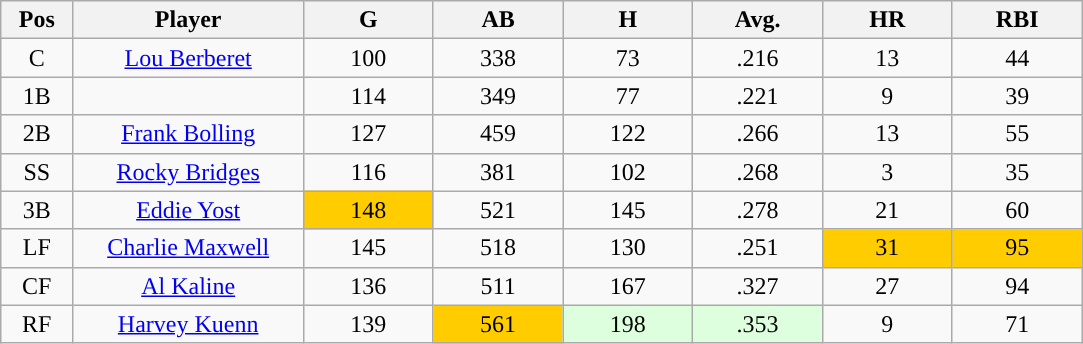<table class="wikitable sortable">
<tr>
<th bgcolor="#DDDDFF" width="5%">Pos</th>
<th bgcolor="#DDDDFF" width="16%">Player</th>
<th bgcolor="#DDDDFF" width="9%">G</th>
<th bgcolor="#DDDDFF" width="9%">AB</th>
<th bgcolor="#DDDDFF" width="9%">H</th>
<th bgcolor="#DDDDFF" width="9%">Avg.</th>
<th bgcolor="#DDDDFF" width="9%">HR</th>
<th bgcolor="#DDDDFF" width="9%">RBI</th>
</tr>
<tr align="center">
<td>C</td>
<td><a href='#'>Lou Berberet</a></td>
<td>100</td>
<td>338</td>
<td>73</td>
<td>.216</td>
<td>13</td>
<td>44</td>
</tr>
<tr align=center>
<td>1B</td>
<td></td>
<td>114</td>
<td>349</td>
<td>77</td>
<td>.221</td>
<td>9</td>
<td>39</td>
</tr>
<tr align="center">
<td>2B</td>
<td><a href='#'>Frank Bolling</a></td>
<td>127</td>
<td>459</td>
<td>122</td>
<td>.266</td>
<td>13</td>
<td>55</td>
</tr>
<tr align=center>
<td>SS</td>
<td><a href='#'>Rocky Bridges</a></td>
<td>116</td>
<td>381</td>
<td>102</td>
<td>.268</td>
<td>3</td>
<td>35</td>
</tr>
<tr align=center>
<td>3B</td>
<td><a href='#'>Eddie Yost</a></td>
<td style="background:#fc0;">148</td>
<td>521</td>
<td>145</td>
<td>.278</td>
<td>21</td>
<td>60</td>
</tr>
<tr align=center>
<td>LF</td>
<td><a href='#'>Charlie Maxwell</a></td>
<td>145</td>
<td>518</td>
<td>130</td>
<td>.251</td>
<td style="background:#fc0;">31</td>
<td style="background:#fc0;">95</td>
</tr>
<tr align=center>
<td>CF</td>
<td><a href='#'>Al Kaline</a></td>
<td>136</td>
<td>511</td>
<td>167</td>
<td>.327</td>
<td>27</td>
<td>94</td>
</tr>
<tr align=center>
<td>RF</td>
<td><a href='#'>Harvey Kuenn</a></td>
<td>139</td>
<td style="background:#fc0;">561</td>
<td style="background:#DDFFDD;">198</td>
<td style="background:#DDFFDD;">.353</td>
<td>9</td>
<td>71</td>
</tr>
</table>
